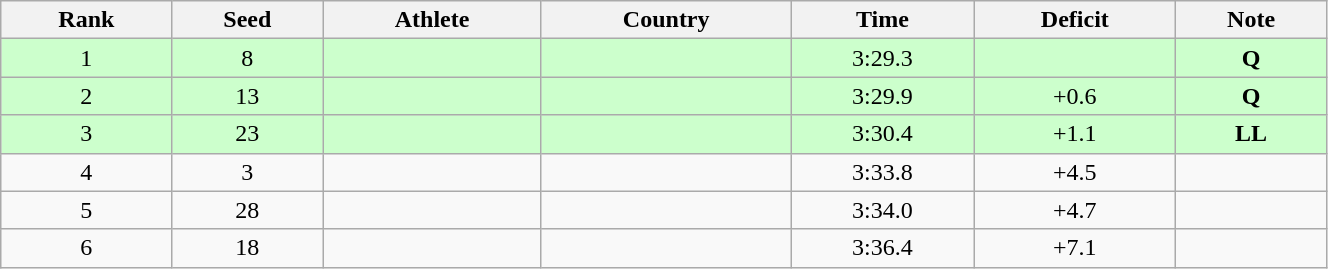<table class="wikitable sortable" style="text-align:center" width=70%>
<tr>
<th>Rank</th>
<th>Seed</th>
<th>Athlete</th>
<th>Country</th>
<th>Time</th>
<th>Deficit</th>
<th>Note</th>
</tr>
<tr bgcolor=ccffcc>
<td>1</td>
<td>8</td>
<td align=left></td>
<td align=left></td>
<td>3:29.3</td>
<td></td>
<td><strong>Q</strong></td>
</tr>
<tr bgcolor=ccffcc>
<td>2</td>
<td>13</td>
<td align=left></td>
<td align=left></td>
<td>3:29.9</td>
<td>+0.6</td>
<td><strong>Q</strong></td>
</tr>
<tr bgcolor=ccffcc>
<td>3</td>
<td>23</td>
<td align=left></td>
<td align=left></td>
<td>3:30.4</td>
<td>+1.1</td>
<td><strong>LL</strong></td>
</tr>
<tr>
<td>4</td>
<td>3</td>
<td align=left></td>
<td align=left></td>
<td>3:33.8</td>
<td>+4.5</td>
<td></td>
</tr>
<tr>
<td>5</td>
<td>28</td>
<td align=left></td>
<td align=left></td>
<td>3:34.0</td>
<td>+4.7</td>
<td></td>
</tr>
<tr>
<td>6</td>
<td>18</td>
<td align=left></td>
<td align=left></td>
<td>3:36.4</td>
<td>+7.1</td>
<td></td>
</tr>
</table>
